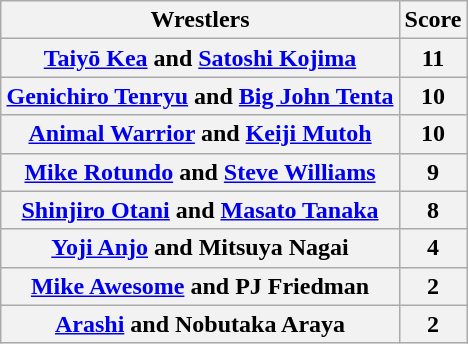<table class="wikitable" style="margin: 1em auto 1em auto">
<tr>
<th>Wrestlers</th>
<th>Score</th>
</tr>
<tr>
<th><a href='#'>Taiyō Kea</a> and <a href='#'>Satoshi Kojima</a></th>
<th>11</th>
</tr>
<tr>
<th><a href='#'>Genichiro Tenryu</a> and <a href='#'>Big John Tenta</a></th>
<th>10</th>
</tr>
<tr>
<th><a href='#'>Animal Warrior</a> and <a href='#'>Keiji Mutoh</a></th>
<th>10</th>
</tr>
<tr>
<th><a href='#'>Mike Rotundo</a> and <a href='#'>Steve Williams</a></th>
<th>9</th>
</tr>
<tr>
<th><a href='#'>Shinjiro Otani</a> and <a href='#'>Masato Tanaka</a></th>
<th>8</th>
</tr>
<tr>
<th><a href='#'>Yoji Anjo</a> and Mitsuya Nagai</th>
<th>4</th>
</tr>
<tr>
<th><a href='#'>Mike Awesome</a> and PJ Friedman</th>
<th>2</th>
</tr>
<tr>
<th><a href='#'>Arashi</a> and Nobutaka Araya</th>
<th>2</th>
</tr>
</table>
